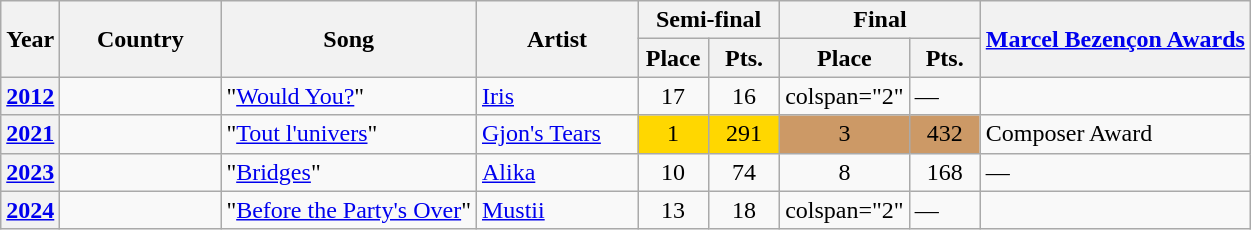<table class="sortable wikitable plainrowheaders">
<tr>
<th scope="col" rowspan="2">Year</th>
<th scope="col" rowspan="2" width="100px">Country</th>
<th scope="col" rowspan="2">Song</th>
<th scope="col" rowspan="2" width="100px">Artist</th>
<th scope="col" colspan="2">Semi-final</th>
<th scope="col" colspan="2">Final</th>
<th scope="col" rowspan="2"><a href='#'>Marcel Bezençon Awards</a></th>
</tr>
<tr>
<th scope="col" width="40px">Place</th>
<th scope="col" width="40px">Pts.</th>
<th scope="col" width="40px">Place</th>
<th scope="col" width="40px">Pts.</th>
</tr>
<tr>
<th scope="row" style="text-align:center"><a href='#'>2012</a></th>
<td></td>
<td>"<a href='#'>Would You?</a>"</td>
<td><a href='#'>Iris</a></td>
<td align="center">17</td>
<td align="center">16</td>
<td>colspan="2" </td>
<td>—</td>
</tr>
<tr>
<th scope="row" style="text-align:center"><a href='#'>2021</a></th>
<td></td>
<td>"<a href='#'>Tout l'univers</a>"</td>
<td><a href='#'>Gjon's Tears</a></td>
<td bgcolor="gold" align="center">1</td>
<td bgcolor="gold" align="center">291</td>
<td bgcolor="#C96" align="center">3</td>
<td bgcolor="#C96" align="center">432</td>
<td>Composer Award</td>
</tr>
<tr>
<th scope="row" style="text-align:center"><a href='#'>2023</a></th>
<td></td>
<td>"<a href='#'>Bridges</a>"</td>
<td><a href='#'>Alika</a></td>
<td align="center">10</td>
<td align="center">74</td>
<td align="center">8</td>
<td align="center">168</td>
<td>—</td>
</tr>
<tr>
<th scope="row" style="text-align:center"><a href='#'>2024</a></th>
<td></td>
<td>"<a href='#'>Before the Party's Over</a>"</td>
<td><a href='#'>Mustii</a></td>
<td align="center">13</td>
<td align="center">18</td>
<td>colspan="2" </td>
<td>—</td>
</tr>
</table>
